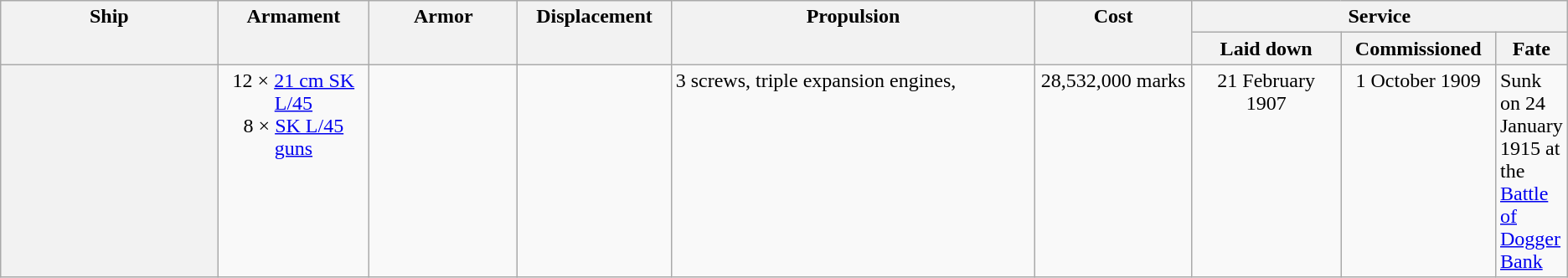<table class="wikitable plainrowheaders" style="text-align: center;">
<tr valign="top">
<th scope="col" width="15%" rowspan="2">Ship</th>
<th scope="col" width="10%" rowspan="2">Armament</th>
<th scope="col" width="10%" rowspan="2">Armor</th>
<th scope="col" width="10%" rowspan="2">Displacement</th>
<th scope="col" width="25%" rowspan="2">Propulsion</th>
<th scope="col" width="10%" rowspan="2">Cost</th>
<th scope="col" width="40%" colspan="3">Service</th>
</tr>
<tr valign="top">
<th scope="col" width="10%">Laid down</th>
<th scope="col" width="10%">Commissioned</th>
<th scope="col" width="20%">Fate</th>
</tr>
<tr valign="top">
<th scope="row"></th>
<td>12 × <a href='#'>21 cm SK L/45</a><br> 8 × <a href='#'> SK L/45 guns</a></td>
<td></td>
<td></td>
<td style="text-align: left;">3 screws, triple expansion engines, </td>
<td>28,532,000 marks</td>
<td>21 February 1907</td>
<td>1 October 1909</td>
<td style="text-align: left;">Sunk on 24 January 1915 at the <a href='#'>Battle of Dogger Bank</a></td>
</tr>
</table>
